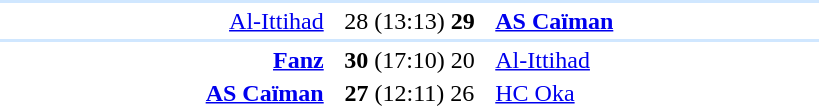<table style="text-align:center" width=550>
<tr>
<th width=30%></th>
<th width=15%></th>
<th width=30%></th>
</tr>
<tr align="left" bgcolor=#D0E7FF>
<td colspan=4></td>
</tr>
<tr>
<td align="right"><a href='#'>Al-Ittihad</a> </td>
<td>28 (13:13) <strong>29</strong></td>
<td align=left> <strong><a href='#'>AS Caïman</a></strong></td>
</tr>
<tr align="left" bgcolor=#D0E7FF>
<td colspan=4></td>
</tr>
<tr>
<td align="right"><strong><a href='#'>Fanz</a></strong> </td>
<td><strong>30</strong> (17:10) 20</td>
<td align=left> <a href='#'>Al-Ittihad</a></td>
</tr>
<tr>
<td align="right"><strong><a href='#'>AS Caïman</a></strong> </td>
<td><strong>27</strong> (12:11) 26</td>
<td align=left> <a href='#'>HC Oka</a></td>
</tr>
</table>
